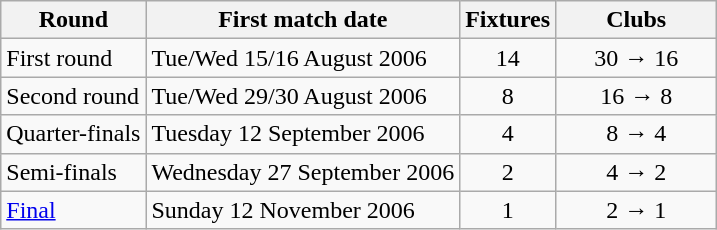<table class="wikitable">
<tr>
<th>Round</th>
<th>First match date</th>
<th>Fixtures</th>
<th width=100>Clubs</th>
</tr>
<tr align=center>
<td align=left>First round</td>
<td align=left>Tue/Wed 15/16 August 2006</td>
<td>14</td>
<td>30 → 16</td>
</tr>
<tr align=center>
<td align=left>Second round</td>
<td align=left>Tue/Wed 29/30 August 2006</td>
<td>8</td>
<td>16 → 8</td>
</tr>
<tr align=center>
<td align=left>Quarter-finals</td>
<td align=left>Tuesday 12 September 2006</td>
<td>4</td>
<td>8 → 4</td>
</tr>
<tr align=center>
<td align=left>Semi-finals</td>
<td align=left>Wednesday 27 September 2006</td>
<td>2</td>
<td>4 → 2</td>
</tr>
<tr align=center>
<td align=left><a href='#'>Final</a></td>
<td align=left>Sunday 12 November 2006</td>
<td>1</td>
<td>2 → 1</td>
</tr>
</table>
